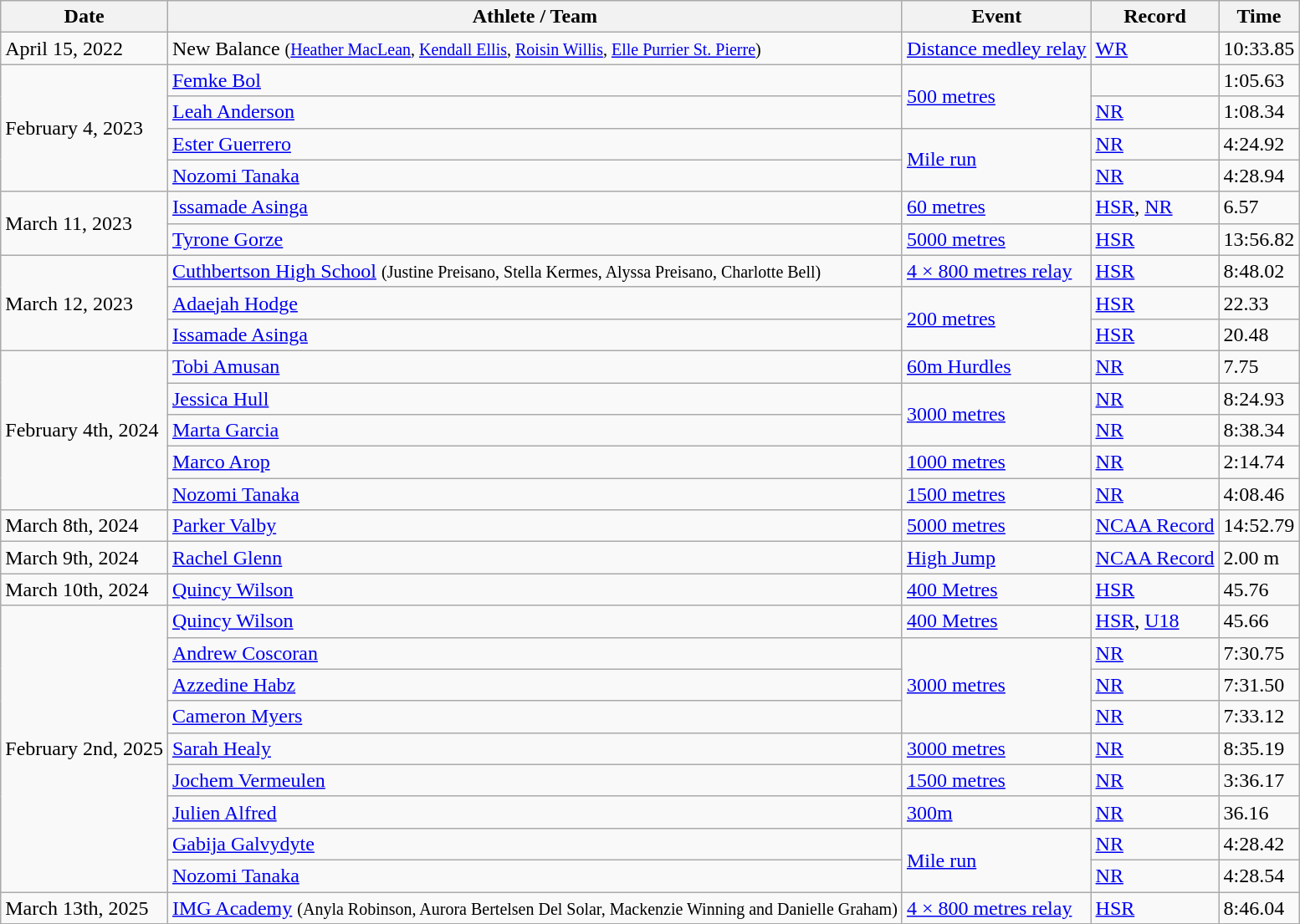<table class="wikitable sortable">
<tr>
<th>Date</th>
<th>Athlete / Team</th>
<th>Event</th>
<th>Record</th>
<th>Time</th>
</tr>
<tr>
<td>April 15, 2022</td>
<td>New Balance <small> (<a href='#'>Heather MacLean</a>, <a href='#'>Kendall Ellis</a>, <a href='#'>Roisin Willis</a>, <a href='#'>Elle Purrier St. Pierre</a>)</small></td>
<td><a href='#'>Distance medley relay</a></td>
<td><a href='#'>WR</a></td>
<td>10:33.85</td>
</tr>
<tr>
<td rowspan="4">February 4, 2023</td>
<td><a href='#'>Femke Bol</a> <small></small></td>
<td rowspan="2"><a href='#'>500 metres</a></td>
<td></td>
<td>1:05.63</td>
</tr>
<tr>
<td><a href='#'>Leah Anderson</a> <small></small></td>
<td><a href='#'>NR</a></td>
<td>1:08.34</td>
</tr>
<tr>
<td><a href='#'>Ester Guerrero</a> <small></small></td>
<td rowspan="2"><a href='#'>Mile run</a></td>
<td><a href='#'>NR</a></td>
<td>4:24.92</td>
</tr>
<tr>
<td><a href='#'>Nozomi Tanaka</a> <small></small></td>
<td><a href='#'>NR</a></td>
<td>4:28.94</td>
</tr>
<tr>
<td rowspan="2">March 11, 2023</td>
<td><a href='#'>Issamade Asinga</a> <small></small></td>
<td><a href='#'>60 metres</a></td>
<td><a href='#'>HSR</a>, <a href='#'>NR</a></td>
<td>6.57</td>
</tr>
<tr>
<td><a href='#'>Tyrone Gorze</a> <small></small></td>
<td><a href='#'>5000 metres</a></td>
<td><a href='#'>HSR</a></td>
<td>13:56.82</td>
</tr>
<tr>
<td rowspan="3">March 12, 2023</td>
<td><a href='#'>Cuthbertson High School</a> <small>(Justine Preisano, Stella Kermes, Alyssa Preisano, Charlotte Bell)</small></td>
<td><a href='#'>4 × 800 metres relay</a></td>
<td><a href='#'>HSR</a></td>
<td>8:48.02</td>
</tr>
<tr>
<td><a href='#'>Adaejah Hodge</a> <small></small></td>
<td rowspan="2"><a href='#'>200 metres</a></td>
<td><a href='#'>HSR</a></td>
<td>22.33</td>
</tr>
<tr>
<td><a href='#'>Issamade Asinga</a> <small></small></td>
<td><a href='#'>HSR</a></td>
<td>20.48</td>
</tr>
<tr>
<td rowspan="5">February 4th, 2024</td>
<td><a href='#'>Tobi Amusan</a> <small></small></td>
<td><a href='#'>60m Hurdles</a></td>
<td><a href='#'>NR</a></td>
<td>7.75</td>
</tr>
<tr>
<td><a href='#'>Jessica Hull</a> <small></small></td>
<td rowspan="2"><a href='#'>3000 metres</a></td>
<td><a href='#'>NR</a></td>
<td>8:24.93</td>
</tr>
<tr>
<td><a href='#'>Marta Garcia</a> <small></small></td>
<td><a href='#'>NR</a></td>
<td>8:38.34</td>
</tr>
<tr>
<td><a href='#'>Marco Arop</a> <small></small></td>
<td><a href='#'>1000 metres</a></td>
<td><a href='#'>NR</a></td>
<td>2:14.74</td>
</tr>
<tr>
<td><a href='#'>Nozomi Tanaka</a> <small></small></td>
<td><a href='#'>1500 metres</a></td>
<td><a href='#'>NR</a></td>
<td>4:08.46</td>
</tr>
<tr>
<td>March 8th, 2024</td>
<td><a href='#'>Parker Valby</a> <small></small></td>
<td><a href='#'>5000 metres</a></td>
<td><a href='#'>NCAA Record</a></td>
<td>14:52.79</td>
</tr>
<tr>
<td>March 9th, 2024</td>
<td><a href='#'>Rachel Glenn</a> <small></small></td>
<td><a href='#'>High Jump</a></td>
<td><a href='#'>NCAA Record</a></td>
<td>2.00 m</td>
</tr>
<tr>
<td>March 10th, 2024</td>
<td><a href='#'>Quincy Wilson</a> <small></small></td>
<td><a href='#'>400 Metres</a></td>
<td><a href='#'>HSR</a></td>
<td>45.76</td>
</tr>
<tr>
<td rowspan="9">February 2nd, 2025</td>
<td><a href='#'>Quincy Wilson</a> <small></small></td>
<td><a href='#'>400 Metres</a></td>
<td><a href='#'>HSR</a>, <a href='#'>U18</a></td>
<td>45.66</td>
</tr>
<tr>
<td><a href='#'>Andrew Coscoran</a> <small></small></td>
<td rowspan="3"><a href='#'>3000 metres</a></td>
<td><a href='#'>NR</a></td>
<td>7:30.75</td>
</tr>
<tr>
<td><a href='#'>Azzedine Habz</a> <small></small></td>
<td><a href='#'>NR</a></td>
<td>7:31.50</td>
</tr>
<tr>
<td><a href='#'>Cameron Myers</a> <small></small></td>
<td><a href='#'>NR</a></td>
<td>7:33.12</td>
</tr>
<tr>
<td><a href='#'>Sarah Healy</a> <small></small></td>
<td><a href='#'>3000 metres</a></td>
<td><a href='#'>NR</a></td>
<td>8:35.19</td>
</tr>
<tr>
<td><a href='#'>Jochem Vermeulen</a> <small></small></td>
<td><a href='#'>1500 metres</a></td>
<td><a href='#'>NR</a></td>
<td>3:36.17</td>
</tr>
<tr>
<td><a href='#'>Julien Alfred</a> <small></small></td>
<td><a href='#'>300m</a></td>
<td><a href='#'>NR</a></td>
<td>36.16</td>
</tr>
<tr>
<td><a href='#'>Gabija Galvydyte</a> <small></small></td>
<td rowspan="2"><a href='#'>Mile run</a></td>
<td><a href='#'>NR</a></td>
<td>4:28.42</td>
</tr>
<tr>
<td><a href='#'>Nozomi Tanaka</a>  <small></small></td>
<td><a href='#'>NR</a></td>
<td>4:28.54</td>
</tr>
<tr>
<td>March 13th, 2025</td>
<td><a href='#'>IMG Academy</a> <small>(Anyla Robinson, Aurora Bertelsen Del Solar, Mackenzie Winning and Danielle Graham)</small></td>
<td><a href='#'>4 × 800 metres relay</a></td>
<td><a href='#'>HSR</a></td>
<td>8:46.04</td>
</tr>
</table>
